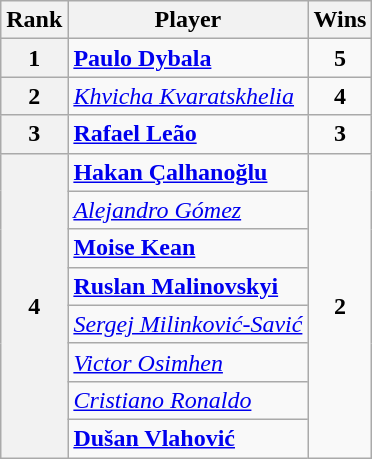<table class="wikitable">
<tr>
<th>Rank</th>
<th>Player</th>
<th>Wins</th>
</tr>
<tr>
<th align=center>1</th>
<td> <strong><a href='#'>Paulo Dybala</a></strong></td>
<td align=center><strong>5</strong></td>
</tr>
<tr>
<th align=center>2</th>
<td> <em><a href='#'>Khvicha Kvaratskhelia</a></em></td>
<td align=center><strong>4</strong></td>
</tr>
<tr>
<th align=center>3</th>
<td> <strong><a href='#'>Rafael Leão</a></strong></td>
<td align=center><strong>3</strong></td>
</tr>
<tr>
<th rowspan=8 align=center>4</th>
<td> <strong><a href='#'>Hakan Çalhanoğlu</a></strong></td>
<td rowspan=8 align=center><strong>2</strong></td>
</tr>
<tr>
<td> <em><a href='#'>Alejandro Gómez</a></em></td>
</tr>
<tr>
<td> <strong><a href='#'>Moise Kean</a></strong></td>
</tr>
<tr>
<td> <strong><a href='#'>Ruslan Malinovskyi</a></strong></td>
</tr>
<tr>
<td> <em><a href='#'>Sergej Milinković-Savić</a></em></td>
</tr>
<tr>
<td> <em><a href='#'>Victor Osimhen</a></em></td>
</tr>
<tr>
<td> <em><a href='#'>Cristiano Ronaldo</a></em></td>
</tr>
<tr>
<td> <strong><a href='#'>Dušan Vlahović</a></strong></td>
</tr>
</table>
